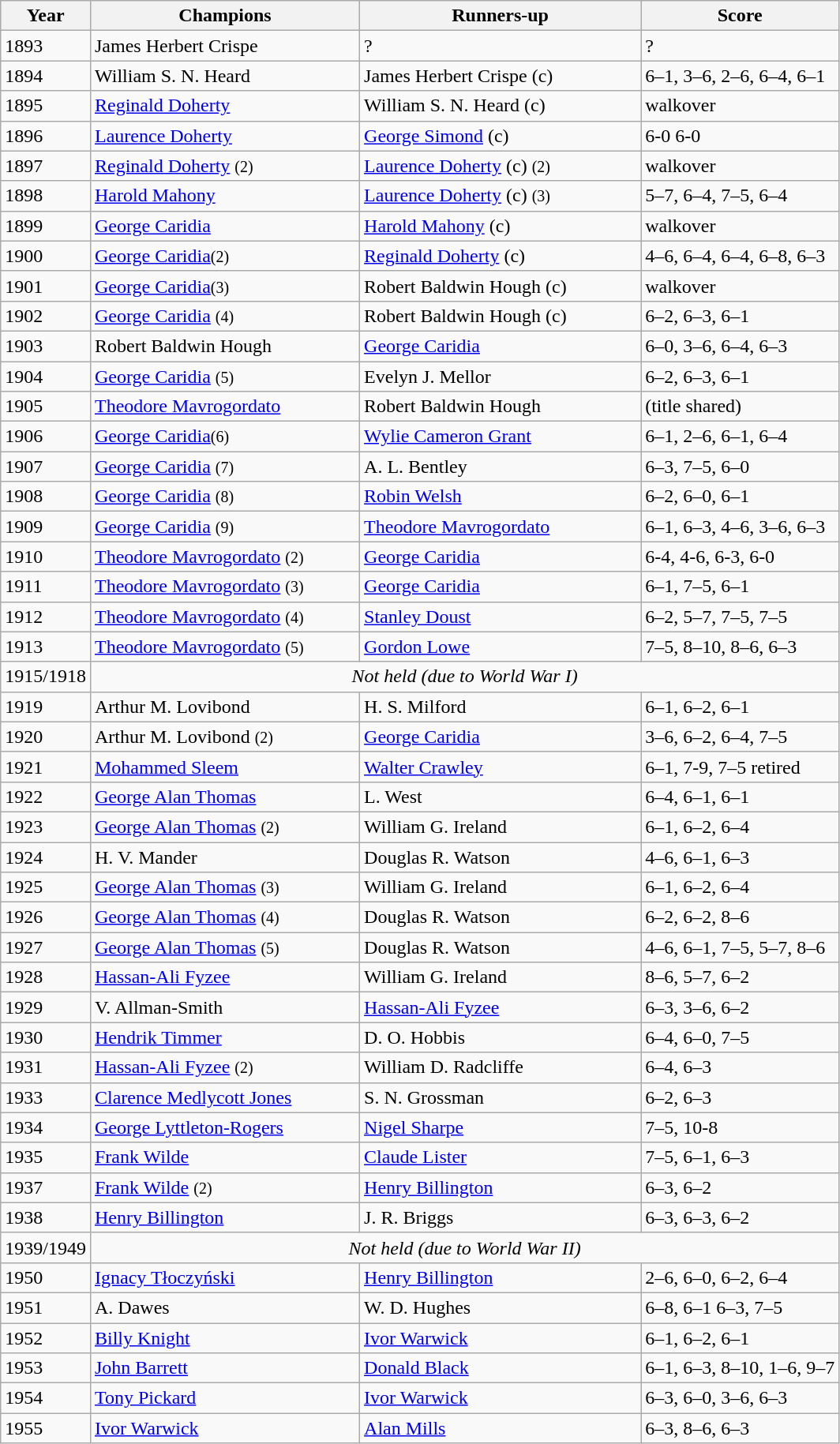<table class="wikitable">
<tr>
<th style="width:60px;">Year</th>
<th style="width:220px;">Champions</th>
<th style="width:230px;">Runners-up</th>
<th style="width:160px;">Score</th>
</tr>
<tr>
<td>1893</td>
<td> James Herbert Crispe</td>
<td>?</td>
<td>?</td>
</tr>
<tr>
<td>1894 </td>
<td> William S. N. Heard</td>
<td> James Herbert Crispe (c)</td>
<td>6–1, 3–6, 2–6, 6–4, 6–1</td>
</tr>
<tr>
<td>1895 </td>
<td> <a href='#'>Reginald Doherty</a></td>
<td> William S. N. Heard (c)</td>
<td>walkover</td>
</tr>
<tr>
<td>1896 </td>
<td> <a href='#'>Laurence Doherty</a></td>
<td> <a href='#'>George Simond</a> (c)</td>
<td>6-0 6-0</td>
</tr>
<tr>
<td>1897 </td>
<td> <a href='#'>Reginald Doherty</a> <small>(2)</small></td>
<td> <a href='#'>Laurence Doherty</a> (c) <small>(2)</small></td>
<td>walkover</td>
</tr>
<tr>
<td>1898 </td>
<td> <a href='#'>Harold Mahony</a></td>
<td> <a href='#'>Laurence Doherty</a> (c) <small>(3)</small></td>
<td>5–7, 6–4, 7–5, 6–4</td>
</tr>
<tr>
<td>1899 </td>
<td> <a href='#'>George Caridia</a></td>
<td> <a href='#'>Harold Mahony</a>  (c)</td>
<td>walkover</td>
</tr>
<tr>
<td>1900 </td>
<td> <a href='#'>George Caridia</a><small>(2)</small></td>
<td> <a href='#'>Reginald Doherty</a> (c)</td>
<td>4–6, 6–4, 6–4, 6–8, 6–3</td>
</tr>
<tr>
<td>1901 </td>
<td> <a href='#'>George Caridia</a><small>(3)</small></td>
<td> Robert Baldwin Hough (c)</td>
<td>walkover</td>
</tr>
<tr>
<td>1902 </td>
<td> <a href='#'>George Caridia</a> <small>(4)</small></td>
<td> Robert Baldwin Hough (c)</td>
<td>6–2, 6–3, 6–1</td>
</tr>
<tr>
<td>1903 </td>
<td> Robert Baldwin Hough</td>
<td> <a href='#'>George Caridia</a></td>
<td>6–0, 3–6, 6–4, 6–3</td>
</tr>
<tr>
<td>1904 </td>
<td> <a href='#'>George Caridia</a> <small>(5)</small></td>
<td> Evelyn J. Mellor</td>
<td>6–2, 6–3, 6–1</td>
</tr>
<tr>
<td>1905 </td>
<td> <a href='#'>Theodore Mavrogordato</a></td>
<td> Robert Baldwin Hough</td>
<td>(title shared)</td>
</tr>
<tr>
<td>1906 </td>
<td> <a href='#'>George Caridia</a><small>(6)</small></td>
<td> <a href='#'>Wylie Cameron Grant</a></td>
<td>6–1, 2–6, 6–1, 6–4</td>
</tr>
<tr>
<td>1907 </td>
<td> <a href='#'>George Caridia</a> <small>(7)</small></td>
<td> A. L. Bentley</td>
<td>6–3, 7–5, 6–0</td>
</tr>
<tr>
<td>1908 </td>
<td> <a href='#'>George Caridia</a> <small>(8)</small></td>
<td> <a href='#'>Robin Welsh</a></td>
<td>6–2, 6–0, 6–1</td>
</tr>
<tr>
<td>1909 </td>
<td> <a href='#'>George Caridia</a> <small>(9)</small></td>
<td> <a href='#'>Theodore Mavrogordato</a></td>
<td>6–1, 6–3, 4–6, 3–6, 6–3</td>
</tr>
<tr>
<td>1910 </td>
<td> <a href='#'>Theodore Mavrogordato</a>  <small>(2)</small></td>
<td> <a href='#'>George Caridia</a></td>
<td>6-4, 4-6, 6-3, 6-0 </td>
</tr>
<tr>
<td>1911 </td>
<td> <a href='#'>Theodore Mavrogordato</a> <small>(3)</small></td>
<td> <a href='#'>George Caridia</a></td>
<td>6–1, 7–5, 6–1</td>
</tr>
<tr>
<td>1912 </td>
<td> <a href='#'>Theodore Mavrogordato</a> <small>(4)</small></td>
<td> <a href='#'>Stanley Doust</a></td>
<td>6–2, 5–7, 7–5, 7–5</td>
</tr>
<tr>
<td>1913 </td>
<td> <a href='#'>Theodore Mavrogordato</a> <small>(5)</small></td>
<td> <a href='#'>Gordon Lowe</a></td>
<td>7–5, 8–10, 8–6, 6–3</td>
</tr>
<tr>
<td>1915/1918</td>
<td colspan=4 align=center><em>Not held (due to World War I)</em></td>
</tr>
<tr>
<td>1919</td>
<td> Arthur M. Lovibond</td>
<td> H. S. Milford</td>
<td>6–1, 6–2, 6–1</td>
</tr>
<tr>
<td>1920</td>
<td> Arthur M. Lovibond <small>(2)</small></td>
<td> <a href='#'>George Caridia</a></td>
<td>3–6, 6–2, 6–4, 7–5</td>
</tr>
<tr>
<td>1921 </td>
<td> <a href='#'>Mohammed Sleem</a></td>
<td> <a href='#'>Walter Crawley</a></td>
<td>6–1, 7-9, 7–5 retired</td>
</tr>
<tr>
<td>1922</td>
<td> <a href='#'>George Alan Thomas</a></td>
<td> L. West</td>
<td>6–4, 6–1, 6–1</td>
</tr>
<tr>
<td>1923</td>
<td> <a href='#'>George Alan Thomas</a> <small>(2)</small></td>
<td> William G. Ireland</td>
<td>6–1, 6–2, 6–4</td>
</tr>
<tr>
<td>1924</td>
<td> H. V. Mander</td>
<td> Douglas R. Watson</td>
<td>4–6, 6–1, 6–3</td>
</tr>
<tr>
<td>1925</td>
<td> <a href='#'>George Alan Thomas</a> <small>(3)</small></td>
<td> William G. Ireland</td>
<td>6–1, 6–2, 6–4</td>
</tr>
<tr>
<td>1926</td>
<td> <a href='#'>George Alan Thomas</a> <small>(4)</small></td>
<td> Douglas R. Watson</td>
<td>6–2, 6–2, 8–6</td>
</tr>
<tr>
<td>1927</td>
<td> <a href='#'>George Alan Thomas</a> <small>(5)</small></td>
<td> Douglas R. Watson</td>
<td>4–6, 6–1, 7–5, 5–7, 8–6</td>
</tr>
<tr>
<td>1928</td>
<td>  <a href='#'>Hassan-Ali Fyzee</a></td>
<td> William G. Ireland</td>
<td>8–6, 5–7, 6–2</td>
</tr>
<tr>
<td>1929</td>
<td> V. Allman-Smith</td>
<td>  <a href='#'>Hassan-Ali Fyzee</a></td>
<td>6–3, 3–6, 6–2</td>
</tr>
<tr>
<td>1930</td>
<td> <a href='#'>Hendrik Timmer</a></td>
<td> D. O. Hobbis</td>
<td>6–4, 6–0, 7–5</td>
</tr>
<tr>
<td>1931</td>
<td>  <a href='#'>Hassan-Ali Fyzee</a> <small>(2)</small></td>
<td> William D. Radcliffe</td>
<td>6–4, 6–3</td>
</tr>
<tr>
<td>1933</td>
<td> <a href='#'>Clarence Medlycott Jones</a></td>
<td> S. N. Grossman</td>
<td>6–2, 6–3</td>
</tr>
<tr>
<td>1934</td>
<td> <a href='#'>George Lyttleton-Rogers</a></td>
<td> <a href='#'>Nigel Sharpe</a></td>
<td>7–5, 10-8</td>
</tr>
<tr>
<td>1935</td>
<td> <a href='#'>Frank Wilde</a></td>
<td> <a href='#'>Claude Lister</a></td>
<td>7–5, 6–1, 6–3</td>
</tr>
<tr>
<td>1937</td>
<td> <a href='#'>Frank Wilde</a> <small>(2)</small></td>
<td> <a href='#'>Henry Billington</a></td>
<td>6–3, 6–2</td>
</tr>
<tr>
<td>1938</td>
<td> <a href='#'>Henry Billington</a></td>
<td> J. R. Briggs</td>
<td>6–3, 6–3, 6–2</td>
</tr>
<tr>
<td>1939/1949</td>
<td colspan=4 align=center><em>Not held (due to World War II)</em></td>
</tr>
<tr>
<td>1950</td>
<td> <a href='#'>Ignacy Tłoczyński</a></td>
<td> <a href='#'>Henry Billington</a></td>
<td>2–6, 6–0, 6–2, 6–4</td>
</tr>
<tr>
<td>1951</td>
<td> A. Dawes</td>
<td>  W. D. Hughes</td>
<td>6–8, 6–1 6–3, 7–5</td>
</tr>
<tr>
<td>1952</td>
<td> <a href='#'>Billy Knight</a></td>
<td> <a href='#'>Ivor Warwick</a></td>
<td>6–1, 6–2, 6–1</td>
</tr>
<tr>
<td>1953</td>
<td> <a href='#'>John Barrett</a></td>
<td> <a href='#'>Donald Black</a></td>
<td>6–1, 6–3, 8–10, 1–6, 9–7</td>
</tr>
<tr>
<td>1954</td>
<td> <a href='#'>Tony Pickard</a></td>
<td> <a href='#'>Ivor Warwick</a></td>
<td>6–3, 6–0, 3–6, 6–3</td>
</tr>
<tr>
<td>1955</td>
<td> <a href='#'>Ivor Warwick</a></td>
<td> <a href='#'>Alan Mills</a></td>
<td>6–3, 8–6, 6–3</td>
</tr>
</table>
